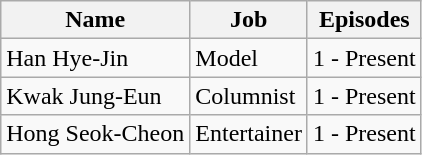<table class="wikitable">
<tr>
<th>Name</th>
<th>Job</th>
<th>Episodes</th>
</tr>
<tr>
<td>Han Hye-Jin</td>
<td>Model</td>
<td>1 - Present</td>
</tr>
<tr>
<td>Kwak Jung-Eun</td>
<td>Columnist</td>
<td>1 - Present</td>
</tr>
<tr>
<td>Hong Seok-Cheon</td>
<td>Entertainer</td>
<td>1 - Present</td>
</tr>
</table>
